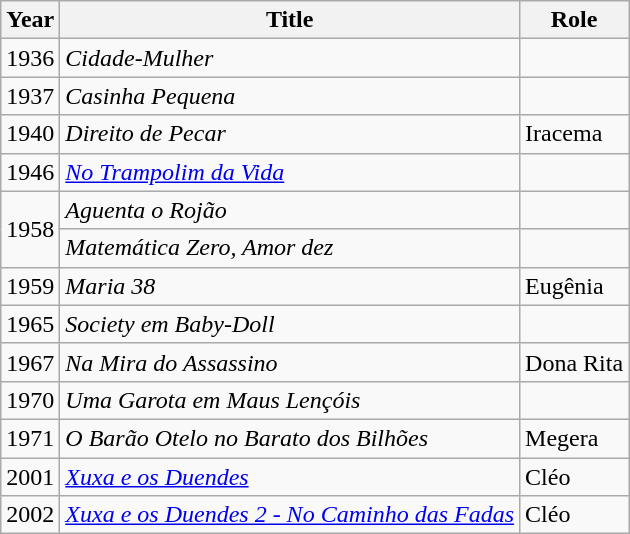<table class="wikitable">
<tr>
<th>Year</th>
<th>Title</th>
<th>Role</th>
</tr>
<tr>
<td>1936</td>
<td><em>Cidade-Mulher</em></td>
<td></td>
</tr>
<tr>
<td>1937</td>
<td><em>Casinha Pequena</em></td>
<td></td>
</tr>
<tr>
<td>1940</td>
<td><em>Direito de Pecar</em></td>
<td>Iracema</td>
</tr>
<tr>
<td>1946</td>
<td><em><a href='#'>No Trampolim da Vida</a></em></td>
<td></td>
</tr>
<tr>
<td rowspan="2">1958</td>
<td><em>Aguenta o Rojão</em></td>
<td></td>
</tr>
<tr>
<td><em>Matemática Zero, Amor dez</em></td>
<td></td>
</tr>
<tr>
<td>1959</td>
<td><em>Maria 38</em></td>
<td>Eugênia</td>
</tr>
<tr>
<td>1965</td>
<td><em>Society em Baby-Doll</em></td>
<td></td>
</tr>
<tr>
<td>1967</td>
<td><em>Na Mira do Assassino</em></td>
<td>Dona Rita</td>
</tr>
<tr>
<td>1970</td>
<td><em>Uma Garota em Maus Lençóis</em></td>
<td></td>
</tr>
<tr>
<td>1971</td>
<td><em>O Barão Otelo no Barato dos Bilhões</em></td>
<td>Megera</td>
</tr>
<tr>
<td>2001</td>
<td><em><a href='#'>Xuxa e os Duendes</a></em></td>
<td>Cléo</td>
</tr>
<tr>
<td>2002</td>
<td><em><a href='#'>Xuxa e os Duendes 2 - No Caminho das Fadas</a></em></td>
<td>Cléo</td>
</tr>
</table>
